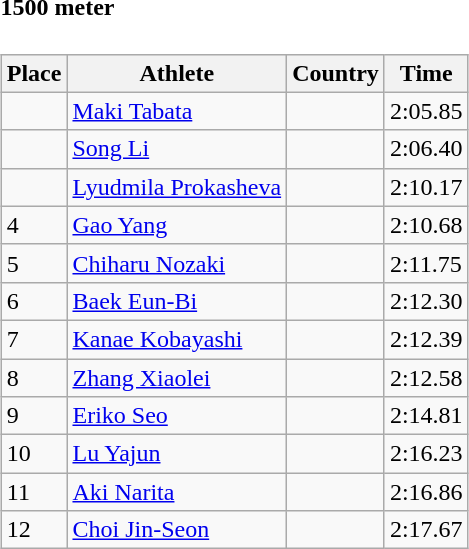<table width=100%>
<tr>
<td width=50% align=left valign=top><br><h4>1500 meter</h4><table class="wikitable">
<tr>
<th>Place</th>
<th>Athlete</th>
<th>Country</th>
<th>Time</th>
</tr>
<tr>
<td></td>
<td><a href='#'>Maki Tabata</a></td>
<td></td>
<td>2:05.85</td>
</tr>
<tr>
<td></td>
<td><a href='#'>Song Li</a></td>
<td></td>
<td>2:06.40</td>
</tr>
<tr>
<td></td>
<td><a href='#'>Lyudmila Prokasheva</a></td>
<td></td>
<td>2:10.17</td>
</tr>
<tr>
<td>4</td>
<td><a href='#'>Gao Yang</a></td>
<td></td>
<td>2:10.68</td>
</tr>
<tr>
<td>5</td>
<td><a href='#'>Chiharu Nozaki</a></td>
<td></td>
<td>2:11.75</td>
</tr>
<tr>
<td>6</td>
<td><a href='#'>Baek Eun-Bi</a></td>
<td></td>
<td>2:12.30</td>
</tr>
<tr>
<td>7</td>
<td><a href='#'>Kanae Kobayashi</a></td>
<td></td>
<td>2:12.39</td>
</tr>
<tr>
<td>8</td>
<td><a href='#'>Zhang Xiaolei</a></td>
<td></td>
<td>2:12.58</td>
</tr>
<tr>
<td>9</td>
<td><a href='#'>Eriko Seo</a></td>
<td></td>
<td>2:14.81</td>
</tr>
<tr>
<td>10</td>
<td><a href='#'>Lu Yajun</a></td>
<td></td>
<td>2:16.23</td>
</tr>
<tr>
<td>11</td>
<td><a href='#'>Aki Narita</a></td>
<td></td>
<td>2:16.86</td>
</tr>
<tr>
<td>12</td>
<td><a href='#'>Choi Jin-Seon</a></td>
<td></td>
<td>2:17.67</td>
</tr>
</table>
</td>
<td width=50% align=left valign=top></td>
</tr>
</table>
